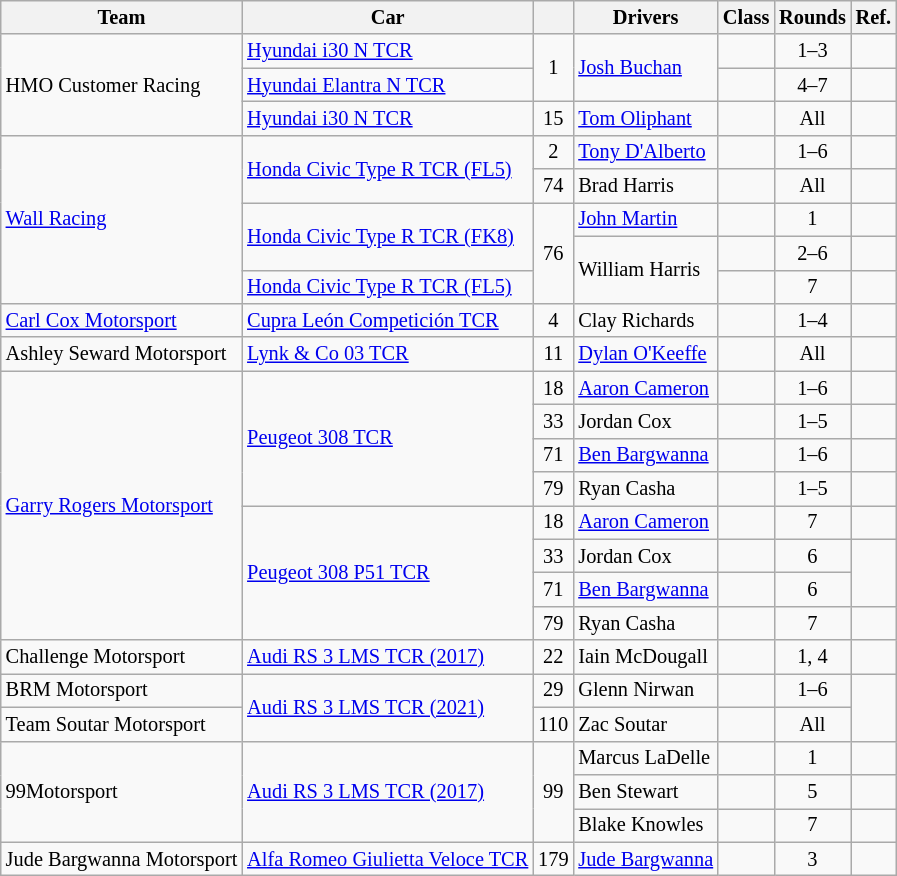<table class="wikitable" style="font-size: 85%;">
<tr>
<th>Team</th>
<th>Car</th>
<th></th>
<th>Drivers</th>
<th>Class</th>
<th>Rounds</th>
<th>Ref.</th>
</tr>
<tr>
<td rowspan="3"> HMO Customer Racing</td>
<td><a href='#'>Hyundai i30 N TCR</a></td>
<td rowspan="2" style="text-align:center">1</td>
<td rowspan="2"> <a href='#'>Josh Buchan</a></td>
<td style="text-align:center"></td>
<td style="text-align:center">1–3</td>
<td rowspan="1"></td>
</tr>
<tr>
<td><a href='#'>Hyundai Elantra N TCR</a></td>
<td style="text-align:center"></td>
<td style="text-align:center">4–7</td>
<td rowspan="1"></td>
</tr>
<tr>
<td><a href='#'>Hyundai i30 N TCR</a></td>
<td style="text-align:center">15</td>
<td> <a href='#'>Tom Oliphant</a></td>
<td></td>
<td style="text-align:center">All</td>
<td></td>
</tr>
<tr>
<td rowspan=5> <a href='#'>Wall Racing</a></td>
<td rowspan="2"><a href='#'>Honda Civic Type R TCR (FL5)</a></td>
<td rowspan="1" style="text-align:center">2</td>
<td rowspan="1"> <a href='#'>Tony D'Alberto</a></td>
<td style="text-align:center"></td>
<td style="text-align:center">1–6</td>
<td></td>
</tr>
<tr>
<td style="text-align:center">74</td>
<td> Brad Harris</td>
<td style="text-align:center"></td>
<td style="text-align:center">All</td>
<td></td>
</tr>
<tr>
<td rowspan="2" nowrap><a href='#'>Honda Civic Type R TCR (FK8)</a></td>
<td rowspan="3" style="text-align:center">76</td>
<td> <a href='#'>John Martin</a></td>
<td style="text-align:center"></td>
<td style="text-align:center">1</td>
<td></td>
</tr>
<tr>
<td rowspan="2"> William Harris</td>
<td style="text-align:center"></td>
<td style="text-align:center">2–6</td>
<td></td>
</tr>
<tr>
<td><a href='#'>Honda Civic Type R TCR (FL5)</a></td>
<td style="text-align:center"></td>
<td style="text-align:center">7</td>
<td></td>
</tr>
<tr>
<td> <a href='#'>Carl Cox Motorsport</a></td>
<td><a href='#'>Cupra León Competición TCR</a></td>
<td style="text-align:center">4</td>
<td> Clay Richards</td>
<td style="text-align:center"></td>
<td style="text-align:center">1–4</td>
<td></td>
</tr>
<tr>
<td nowrap> Ashley Seward Motorsport</td>
<td><a href='#'>Lynk & Co 03 TCR</a></td>
<td style="text-align:center">11</td>
<td> <a href='#'>Dylan O'Keeffe</a></td>
<td style="text-align:center"></td>
<td style="text-align:center">All</td>
<td></td>
</tr>
<tr>
<td rowspan="8"> <a href='#'>Garry Rogers Motorsport</a></td>
<td rowspan="4"><a href='#'>Peugeot 308 TCR</a></td>
<td style="text-align:center">18</td>
<td> <a href='#'>Aaron Cameron</a></td>
<td></td>
<td style="text-align:center">1–6</td>
<td></td>
</tr>
<tr>
<td style="text-align:center">33</td>
<td> Jordan Cox</td>
<td style="text-align:center"></td>
<td style="text-align:center">1–5</td>
<td></td>
</tr>
<tr>
<td style="text-align:center">71</td>
<td nowrap> <a href='#'>Ben Bargwanna</a></td>
<td style="text-align:center"></td>
<td style="text-align:center">1–6</td>
<td></td>
</tr>
<tr>
<td style="text-align:center">79</td>
<td> Ryan Casha</td>
<td></td>
<td style="text-align:center">1–5</td>
<td></td>
</tr>
<tr>
<td rowspan="4"><a href='#'>Peugeot 308 P51 TCR</a></td>
<td style="text-align:center">18</td>
<td> <a href='#'>Aaron Cameron</a></td>
<td></td>
<td style="text-align:center">7</td>
<td></td>
</tr>
<tr>
<td style="text-align:center">33</td>
<td> Jordan Cox</td>
<td style="text-align:center"></td>
<td style="text-align:center">6</td>
<td rowspan="2"></td>
</tr>
<tr>
<td style="text-align:center">71</td>
<td nowrap> <a href='#'>Ben Bargwanna</a></td>
<td style="text-align:center"></td>
<td style="text-align:center">6</td>
</tr>
<tr>
<td style="text-align:center">79</td>
<td> Ryan Casha</td>
<td></td>
<td style="text-align:center">7</td>
<td></td>
</tr>
<tr>
<td> Challenge Motorsport</td>
<td><a href='#'>Audi RS 3 LMS TCR (2017)</a></td>
<td style="text-align:center">22</td>
<td> Iain McDougall</td>
<td style="text-align:center"></td>
<td style="text-align:center">1, 4</td>
<td></td>
</tr>
<tr>
<td rowspan="1"> BRM Motorsport</td>
<td rowspan="2"><a href='#'>Audi RS 3 LMS TCR (2021)</a></td>
<td style="text-align:center">29</td>
<td> Glenn Nirwan</td>
<td></td>
<td style="text-align:center">1–6</td>
<td rowspan="2"></td>
</tr>
<tr>
<td rowspan="1"> Team Soutar Motorsport</td>
<td style="text-align:center">110</td>
<td> Zac Soutar</td>
<td></td>
<td style="text-align:center">All</td>
</tr>
<tr>
<td rowspan="3"> 99Motorsport</td>
<td rowspan="3"><a href='#'>Audi RS 3 LMS TCR (2017)</a></td>
<td rowspan="3" align="center">99</td>
<td> Marcus LaDelle</td>
<td style="text-align:center"></td>
<td style="text-align:center">1</td>
<td nowrap></td>
</tr>
<tr>
<td> Ben Stewart</td>
<td style="text-align:center"></td>
<td style="text-align:center">5</td>
<td></td>
</tr>
<tr>
<td> Blake Knowles</td>
<td></td>
<td style="text-align:center">7</td>
<td></td>
</tr>
<tr>
<td nowrap rowspan="1"> Jude Bargwanna Motorsport</td>
<td nowrap rowspan="1"><a href='#'>Alfa Romeo Giulietta Veloce TCR</a></td>
<td align="center">179</td>
<td nowrap> <a href='#'>Jude Bargwanna</a></td>
<td align="center"></td>
<td align="center">3</td>
<td></td>
</tr>
</table>
